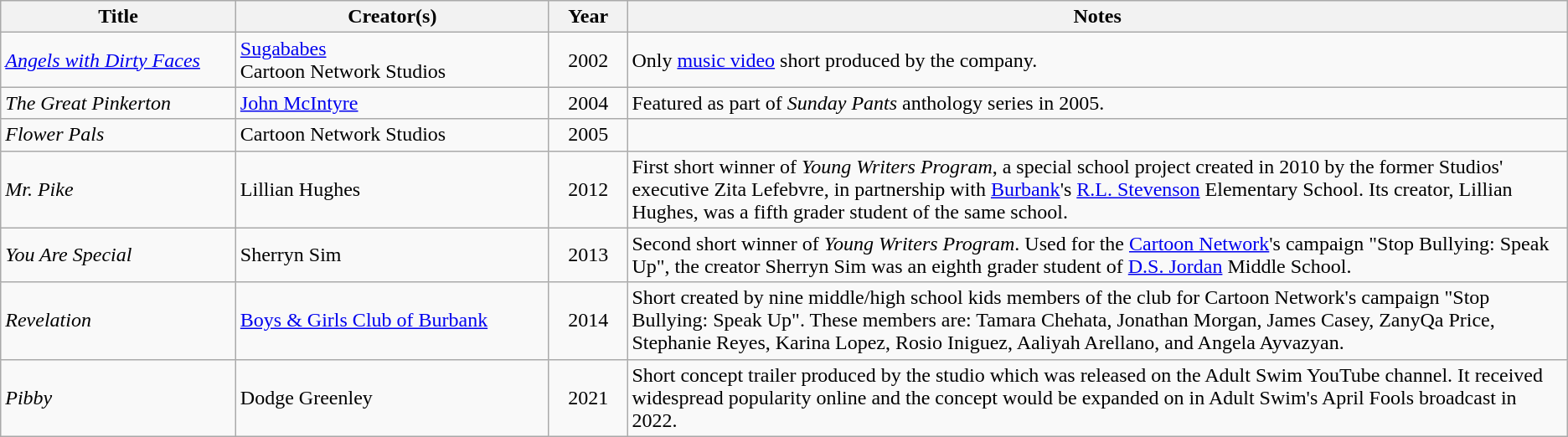<table class="wikitable sortable" style="width: auto; style="width:100%;" table-layout: fixed;" |>
<tr>
<th style="width:15%;">Title</th>
<th style="width:20%;">Creator(s)</th>
<th style="width:5%;">Year</th>
<th style="width:60%;" class="unsortable">Notes</th>
</tr>
<tr>
<td><em><a href='#'>Angels with Dirty Faces</a></em></td>
<td><a href='#'>Sugababes</a><br>Cartoon Network Studios</td>
<td align="center">2002</td>
<td>Only <a href='#'>music video</a> short produced by the company.</td>
</tr>
<tr>
<td><em>The Great Pinkerton</em></td>
<td><a href='#'>John McIntyre</a></td>
<td align="center">2004</td>
<td>Featured as part of <em>Sunday Pants</em> anthology series in 2005.</td>
</tr>
<tr>
<td><em>Flower Pals</em></td>
<td>Cartoon Network Studios</td>
<td align="center">2005</td>
<td></td>
</tr>
<tr>
<td><em>Mr. Pike</em></td>
<td>Lillian Hughes</td>
<td align="center">2012</td>
<td>First short winner of <em>Young Writers Program</em>, a special school project created in 2010 by the former Studios' executive Zita Lefebvre, in partnership with <a href='#'>Burbank</a>'s <a href='#'>R.L. Stevenson</a> Elementary School. Its creator, Lillian Hughes, was a fifth grader student of the same school.</td>
</tr>
<tr>
<td><em>You Are Special</em></td>
<td>Sherryn Sim</td>
<td align="center">2013</td>
<td>Second short winner of <em>Young Writers Program</em>. Used for the <a href='#'>Cartoon Network</a>'s campaign "Stop Bullying: Speak Up", the creator Sherryn Sim was an eighth grader student of <a href='#'>D.S. Jordan</a> Middle School.</td>
</tr>
<tr>
<td><em>Revelation</em></td>
<td><a href='#'>Boys & Girls Club of Burbank</a></td>
<td align="center">2014</td>
<td>Short created by nine middle/high school kids members of the club for Cartoon Network's campaign "Stop Bullying: Speak Up". These members are: Tamara Chehata, Jonathan Morgan, James Casey, ZanyQa Price, Stephanie Reyes, Karina Lopez, Rosio Iniguez, Aaliyah Arellano, and Angela Ayvazyan.</td>
</tr>
<tr>
<td><em>Pibby</em></td>
<td>Dodge Greenley</td>
<td align="center">2021</td>
<td>Short concept trailer produced by the studio which was released on the Adult Swim YouTube channel. It received widespread popularity online and the concept would be expanded on in Adult Swim's April Fools broadcast in 2022.</td>
</tr>
</table>
